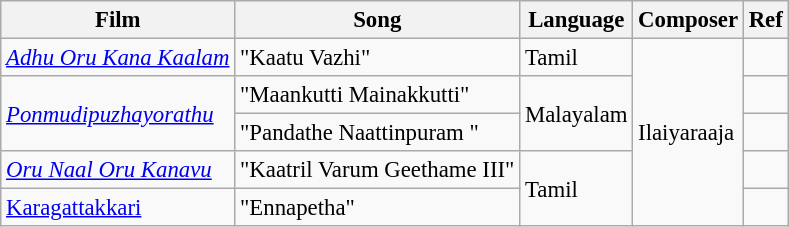<table class="wikitable sortable" style="font-size:95%;">
<tr>
<th>Film</th>
<th>Song</th>
<th>Language</th>
<th>Composer</th>
<th>Ref</th>
</tr>
<tr>
<td><a href='#'><em>Adhu Oru Kana Kaalam</em></a></td>
<td>"Kaatu Vazhi"</td>
<td>Tamil</td>
<td rowspan="5">Ilaiyaraaja</td>
<td></td>
</tr>
<tr>
<td rowspan="2"><em><a href='#'>Ponmudipuzhayorathu</a></em></td>
<td>"Maankutti Mainakkutti"</td>
<td rowspan="2">Malayalam</td>
<td></td>
</tr>
<tr>
<td>"Pandathe Naattinpuram "</td>
<td></td>
</tr>
<tr>
<td><a href='#'><em>Oru Naal Oru Kanavu</em></a></td>
<td>"Kaatril Varum Geethame III"</td>
<td rowspan="2">Tamil</td>
<td></td>
</tr>
<tr>
<td><a href='#'>Karagattakkari</a></td>
<td>"Ennapetha"</td>
<td></td>
</tr>
</table>
